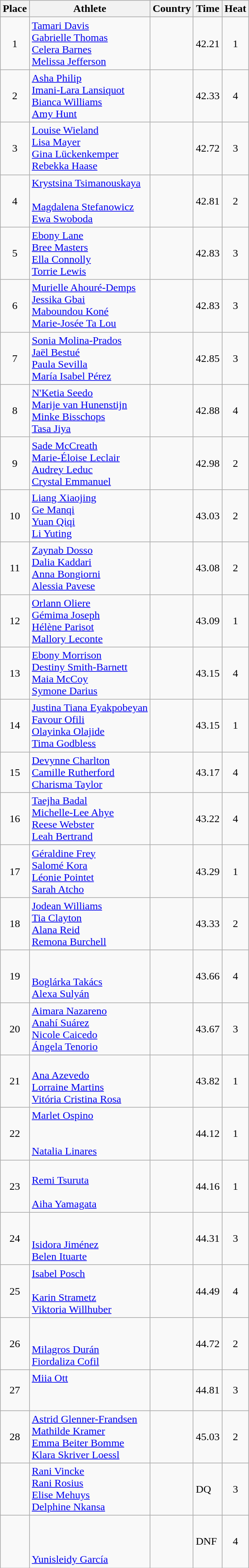<table class="wikitable mw-datatable sortable">
<tr>
<th>Place</th>
<th>Athlete</th>
<th>Country</th>
<th>Time</th>
<th>Heat</th>
</tr>
<tr>
<td align=center>1</td>
<td><a href='#'>Tamari Davis</a><br><a href='#'>Gabrielle Thomas</a><br><a href='#'>Celera Barnes</a><br><a href='#'>Melissa Jefferson</a></td>
<td></td>
<td>42.21</td>
<td align=center>1</td>
</tr>
<tr>
<td align=center>2</td>
<td><a href='#'>Asha Philip</a><br><a href='#'>Imani-Lara Lansiquot</a><br><a href='#'>Bianca Williams</a><br><a href='#'>Amy Hunt</a></td>
<td></td>
<td>42.33</td>
<td align=center>4</td>
</tr>
<tr>
<td align=center>3</td>
<td><a href='#'>Louise Wieland</a><br><a href='#'>Lisa Mayer</a><br><a href='#'>Gina Lückenkemper</a><br><a href='#'>Rebekka Haase</a></td>
<td></td>
<td>42.72</td>
<td align=center>3</td>
</tr>
<tr>
<td align=center>4</td>
<td><a href='#'>Krystsina Tsimanouskaya</a><br><br><a href='#'>Magdalena Stefanowicz</a><br><a href='#'>Ewa Swoboda</a></td>
<td></td>
<td>42.81</td>
<td align=center>2</td>
</tr>
<tr>
<td align=center>5</td>
<td><a href='#'>Ebony Lane</a><br><a href='#'>Bree Masters</a><br><a href='#'>Ella Connolly</a><br><a href='#'>Torrie Lewis</a></td>
<td></td>
<td>42.83</td>
<td align=center>3</td>
</tr>
<tr>
<td align=center>6</td>
<td><a href='#'>Murielle Ahouré-Demps</a><br><a href='#'>Jessika Gbai</a><br><a href='#'>Maboundou Koné</a><br><a href='#'>Marie-Josée Ta Lou</a></td>
<td></td>
<td>42.83</td>
<td align=center>3</td>
</tr>
<tr>
<td align=center>7</td>
<td><a href='#'>Sonia Molina-Prados</a><br><a href='#'>Jaël Bestué</a><br><a href='#'>Paula Sevilla</a><br><a href='#'>María Isabel Pérez</a></td>
<td></td>
<td>42.85</td>
<td align=center>3</td>
</tr>
<tr>
<td align=center>8</td>
<td><a href='#'>N'Ketia Seedo</a><br><a href='#'>Marije van Hunenstijn</a><br><a href='#'>Minke Bisschops</a><br><a href='#'>Tasa Jiya</a></td>
<td></td>
<td>42.88</td>
<td align=center>4</td>
</tr>
<tr>
<td align=center>9</td>
<td><a href='#'>Sade McCreath</a><br><a href='#'>Marie-Éloise Leclair</a><br><a href='#'>Audrey Leduc</a><br><a href='#'>Crystal Emmanuel</a></td>
<td></td>
<td>42.98</td>
<td align=center>2</td>
</tr>
<tr>
<td align=center>10</td>
<td><a href='#'>Liang Xiaojing</a><br><a href='#'>Ge Manqi</a><br><a href='#'>Yuan Qiqi</a><br><a href='#'>Li Yuting</a></td>
<td></td>
<td>43.03</td>
<td align=center>2</td>
</tr>
<tr>
<td align=center>11</td>
<td><a href='#'>Zaynab Dosso</a><br><a href='#'>Dalia Kaddari</a><br><a href='#'>Anna Bongiorni</a><br><a href='#'>Alessia Pavese</a></td>
<td></td>
<td>43.08</td>
<td align=center>2</td>
</tr>
<tr>
<td align=center>12</td>
<td><a href='#'>Orlann Oliere</a><br><a href='#'>Gémima Joseph</a><br><a href='#'>Hélène Parisot</a><br><a href='#'>Mallory Leconte</a></td>
<td></td>
<td>43.09</td>
<td align=center>1</td>
</tr>
<tr>
<td align=center>13</td>
<td><a href='#'>Ebony Morrison</a><br><a href='#'>Destiny Smith-Barnett</a><br><a href='#'>Maia McCoy</a><br><a href='#'>Symone Darius</a></td>
<td></td>
<td>43.15</td>
<td align=center>4</td>
</tr>
<tr>
<td align=center>14</td>
<td><a href='#'>Justina Tiana Eyakpobeyan</a><br><a href='#'>Favour Ofili</a><br><a href='#'>Olayinka Olajide</a><br><a href='#'>Tima Godbless</a></td>
<td></td>
<td>43.15</td>
<td align=center>1</td>
</tr>
<tr>
<td align=center>15</td>
<td><a href='#'>Devynne Charlton</a><br><a href='#'> Camille Rutherford</a><br><a href='#'>Charisma Taylor</a><br></td>
<td></td>
<td>43.17</td>
<td align=center>4</td>
</tr>
<tr>
<td align=center>16</td>
<td><a href='#'>Taejha Badal</a><br><a href='#'>Michelle-Lee Ahye</a><br><a href='#'>Reese Webster</a><br><a href='#'>Leah Bertrand</a></td>
<td></td>
<td>43.22</td>
<td align=center>4</td>
</tr>
<tr>
<td align=center>17</td>
<td><a href='#'>Géraldine Frey</a><br><a href='#'>Salomé Kora</a><br><a href='#'>Léonie Pointet</a><br><a href='#'>Sarah Atcho</a></td>
<td></td>
<td>43.29</td>
<td align=center>1</td>
</tr>
<tr>
<td align=center>18</td>
<td><a href='#'>Jodean Williams</a><br><a href='#'>Tia Clayton</a><br><a href='#'>Alana Reid</a><br><a href='#'>Remona Burchell</a></td>
<td></td>
<td>43.33</td>
<td align=center>2</td>
</tr>
<tr>
<td align=center>19</td>
<td><br><br><a href='#'>Boglárka Takács</a><br><a href='#'>Alexa Sulyán</a></td>
<td></td>
<td>43.66</td>
<td align=center>4</td>
</tr>
<tr>
<td align=center>20</td>
<td><a href='#'>Aimara Nazareno</a><br><a href='#'>Anahí Suárez</a><br><a href='#'>Nicole Caicedo</a><br><a href='#'>Ángela Tenorio</a></td>
<td></td>
<td>43.67</td>
<td align=center>3</td>
</tr>
<tr>
<td align=center>21</td>
<td><br><a href='#'>Ana Azevedo</a><br><a href='#'>Lorraine Martins</a><br><a href='#'>Vitória Cristina Rosa</a></td>
<td></td>
<td>43.82</td>
<td align=center>1</td>
</tr>
<tr>
<td align=center>22</td>
<td><a href='#'>Marlet Ospino</a><br><br><br><a href='#'>Natalia Linares</a></td>
<td></td>
<td>44.12</td>
<td align=center>1</td>
</tr>
<tr>
<td align=center>23</td>
<td><br><a href='#'>Remi Tsuruta</a><br><br><a href='#'>Aiha Yamagata</a></td>
<td></td>
<td>44.16</td>
<td align=center>1</td>
</tr>
<tr>
<td align=center>24</td>
<td><br><br><a href='#'>Isidora Jiménez</a><br><a href='#'>Belen Ituarte</a></td>
<td></td>
<td>44.31</td>
<td align=center>3</td>
</tr>
<tr>
<td align=center>25</td>
<td><a href='#'>Isabel Posch</a><br><br><a href='#'>Karin Strametz</a><br><a href='#'>Viktoria Willhuber</a></td>
<td></td>
<td>44.49</td>
<td align=center>4</td>
</tr>
<tr>
<td align=center>26</td>
<td><br><br><a href='#'>Milagros Durán</a><br><a href='#'>Fiordaliza Cofil</a></td>
<td></td>
<td>44.72</td>
<td align=center>2</td>
</tr>
<tr>
<td align=center>27</td>
<td><a href='#'>Miia Ott</a><br><br><br></td>
<td></td>
<td>44.81</td>
<td align=center>3</td>
</tr>
<tr>
<td align=center>28</td>
<td><a href='#'>Astrid Glenner-Frandsen</a><br><a href='#'>Mathilde Kramer</a><br><a href='#'>Emma Beiter Bomme</a><br><a href='#'>Klara Skriver Loessl</a></td>
<td></td>
<td>45.03</td>
<td align=center>2</td>
</tr>
<tr>
<td align=center></td>
<td><a href='#'>Rani Vincke</a><br><a href='#'>Rani Rosius</a><br><a href='#'>Elise Mehuys</a><br><a href='#'>Delphine Nkansa</a></td>
<td></td>
<td>DQ</td>
<td align=center>3</td>
</tr>
<tr>
<td align=center></td>
<td><br><br><br><a href='#'>Yunisleidy García</a></td>
<td></td>
<td>DNF</td>
<td align=center>4</td>
</tr>
</table>
